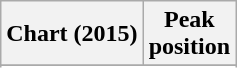<table class="wikitable sortable plainrowheaders" style="text-align:center">
<tr>
<th scope="col">Chart (2015)</th>
<th scope="col">Peak<br>position</th>
</tr>
<tr>
</tr>
<tr>
</tr>
<tr>
</tr>
</table>
